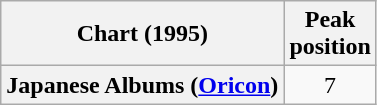<table class="wikitable plainrowheaders" style="text-align:center">
<tr>
<th scope="col">Chart (1995)</th>
<th scope="col">Peak<br> position</th>
</tr>
<tr>
<th scope="row">Japanese Albums (<a href='#'>Oricon</a>)</th>
<td>7</td>
</tr>
</table>
